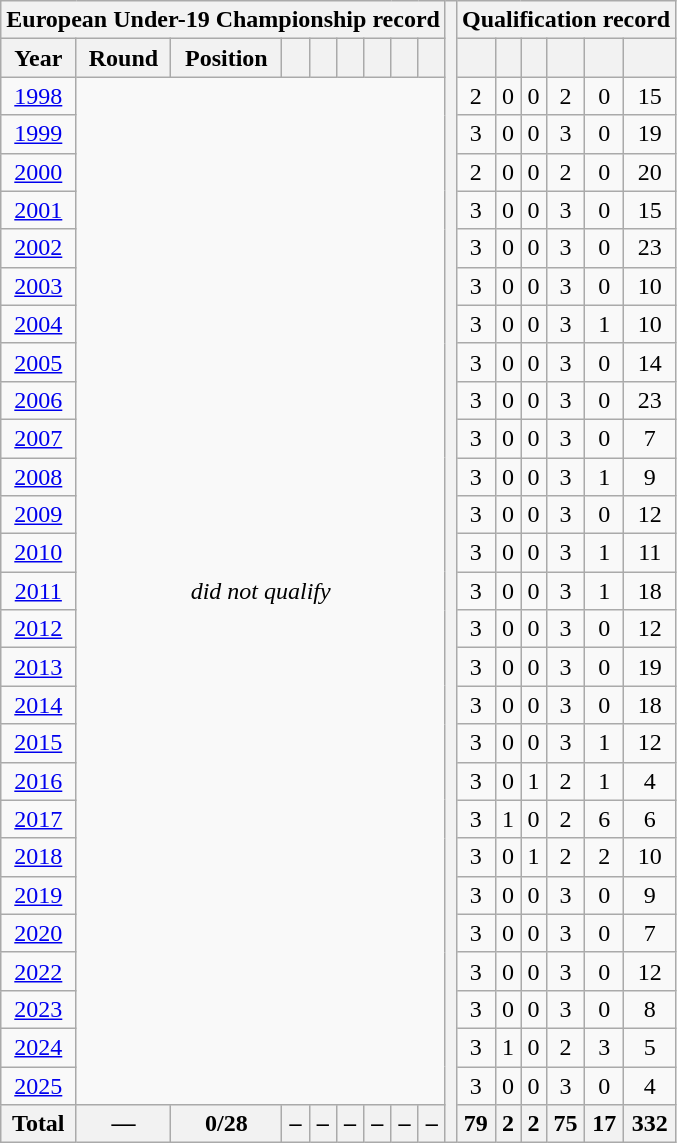<table class="wikitable" style="text-align: center;">
<tr>
<th colspan=9>European Under-19 Championship record</th>
<th rowspan="30"></th>
<th colspan=6>Qualification record</th>
</tr>
<tr>
<th>Year</th>
<th>Round</th>
<th>Position</th>
<th></th>
<th></th>
<th></th>
<th></th>
<th></th>
<th></th>
<th></th>
<th></th>
<th></th>
<th></th>
<th></th>
<th></th>
</tr>
<tr>
<td> <a href='#'>1998</a></td>
<td colspan=8 rowspan=27><em>did not qualify</em></td>
<td>2</td>
<td>0</td>
<td>0</td>
<td>2</td>
<td>0</td>
<td>15</td>
</tr>
<tr>
<td> <a href='#'>1999</a></td>
<td>3</td>
<td>0</td>
<td>0</td>
<td>3</td>
<td>0</td>
<td>19</td>
</tr>
<tr>
<td> <a href='#'>2000</a></td>
<td>2</td>
<td>0</td>
<td>0</td>
<td>2</td>
<td>0</td>
<td>20</td>
</tr>
<tr>
<td> <a href='#'>2001</a></td>
<td>3</td>
<td>0</td>
<td>0</td>
<td>3</td>
<td>0</td>
<td>15</td>
</tr>
<tr>
<td> <a href='#'>2002</a></td>
<td>3</td>
<td>0</td>
<td>0</td>
<td>3</td>
<td>0</td>
<td>23</td>
</tr>
<tr>
<td> <a href='#'>2003</a></td>
<td>3</td>
<td>0</td>
<td>0</td>
<td>3</td>
<td>0</td>
<td>10</td>
</tr>
<tr>
<td> <a href='#'>2004</a></td>
<td>3</td>
<td>0</td>
<td>0</td>
<td>3</td>
<td>1</td>
<td>10</td>
</tr>
<tr>
<td> <a href='#'>2005</a></td>
<td>3</td>
<td>0</td>
<td>0</td>
<td>3</td>
<td>0</td>
<td>14</td>
</tr>
<tr>
<td> <a href='#'>2006</a></td>
<td>3</td>
<td>0</td>
<td>0</td>
<td>3</td>
<td>0</td>
<td>23</td>
</tr>
<tr>
<td> <a href='#'>2007</a></td>
<td>3</td>
<td>0</td>
<td>0</td>
<td>3</td>
<td>0</td>
<td>7</td>
</tr>
<tr>
<td> <a href='#'>2008</a></td>
<td>3</td>
<td>0</td>
<td>0</td>
<td>3</td>
<td>1</td>
<td>9</td>
</tr>
<tr>
<td> <a href='#'>2009</a></td>
<td>3</td>
<td>0</td>
<td>0</td>
<td>3</td>
<td>0</td>
<td>12</td>
</tr>
<tr>
<td> <a href='#'>2010</a></td>
<td>3</td>
<td>0</td>
<td>0</td>
<td>3</td>
<td>1</td>
<td>11</td>
</tr>
<tr>
<td> <a href='#'>2011</a></td>
<td>3</td>
<td>0</td>
<td>0</td>
<td>3</td>
<td>1</td>
<td>18</td>
</tr>
<tr>
<td> <a href='#'>2012</a></td>
<td>3</td>
<td>0</td>
<td>0</td>
<td>3</td>
<td>0</td>
<td>12</td>
</tr>
<tr>
<td> <a href='#'>2013</a></td>
<td>3</td>
<td>0</td>
<td>0</td>
<td>3</td>
<td>0</td>
<td>19</td>
</tr>
<tr>
<td> <a href='#'>2014</a></td>
<td>3</td>
<td>0</td>
<td>0</td>
<td>3</td>
<td>0</td>
<td>18</td>
</tr>
<tr>
<td> <a href='#'>2015</a></td>
<td>3</td>
<td>0</td>
<td>0</td>
<td>3</td>
<td>1</td>
<td>12</td>
</tr>
<tr>
<td> <a href='#'>2016</a></td>
<td>3</td>
<td>0</td>
<td>1</td>
<td>2</td>
<td>1</td>
<td>4</td>
</tr>
<tr>
<td> <a href='#'>2017</a></td>
<td>3</td>
<td>1</td>
<td>0</td>
<td>2</td>
<td>6</td>
<td>6</td>
</tr>
<tr>
<td> <a href='#'>2018</a></td>
<td>3</td>
<td>0</td>
<td>1</td>
<td>2</td>
<td>2</td>
<td>10</td>
</tr>
<tr>
<td> <a href='#'>2019</a></td>
<td>3</td>
<td>0</td>
<td>0</td>
<td>3</td>
<td>0</td>
<td>9</td>
</tr>
<tr>
<td> <a href='#'>2020</a></td>
<td>3</td>
<td>0</td>
<td>0</td>
<td>3</td>
<td>0</td>
<td>7</td>
</tr>
<tr>
<td> <a href='#'>2022</a></td>
<td>3</td>
<td>0</td>
<td>0</td>
<td>3</td>
<td>0</td>
<td>12</td>
</tr>
<tr>
<td> <a href='#'>2023</a></td>
<td>3</td>
<td>0</td>
<td>0</td>
<td>3</td>
<td>0</td>
<td>8</td>
</tr>
<tr>
<td> <a href='#'>2024</a></td>
<td>3</td>
<td>1</td>
<td>0</td>
<td>2</td>
<td>3</td>
<td>5</td>
</tr>
<tr>
<td> <a href='#'>2025</a></td>
<td>3</td>
<td>0</td>
<td>0</td>
<td>3</td>
<td>0</td>
<td>4</td>
</tr>
<tr>
<th><strong>Total</strong></th>
<th>—</th>
<th><strong>0/28</strong></th>
<th>–</th>
<th>–</th>
<th>–</th>
<th>–</th>
<th>–</th>
<th>–</th>
<th><strong>79</strong></th>
<th><strong>2</strong></th>
<th><strong>2</strong></th>
<th><strong>75</strong></th>
<th><strong>17</strong></th>
<th><strong>332</strong></th>
</tr>
</table>
